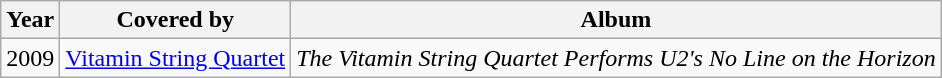<table class="wikitable">
<tr>
<th>Year</th>
<th>Covered by</th>
<th>Album</th>
</tr>
<tr>
<td>2009</td>
<td><a href='#'>Vitamin String Quartet</a></td>
<td><em>The Vitamin String Quartet Performs U2's No Line on the Horizon</em></td>
</tr>
</table>
